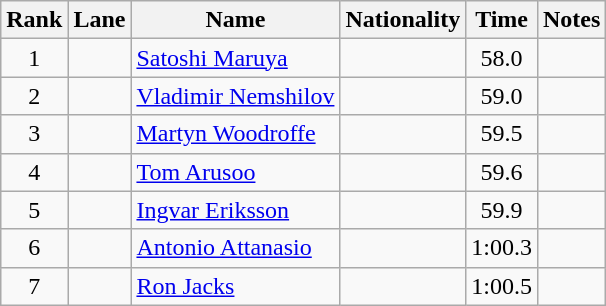<table class="wikitable sortable" style="text-align:center">
<tr>
<th>Rank</th>
<th>Lane</th>
<th>Name</th>
<th>Nationality</th>
<th>Time</th>
<th>Notes</th>
</tr>
<tr>
<td>1</td>
<td></td>
<td align="left"><a href='#'>Satoshi Maruya</a></td>
<td align="left"></td>
<td>58.0</td>
<td></td>
</tr>
<tr>
<td>2</td>
<td></td>
<td align="left"><a href='#'>Vladimir Nemshilov</a></td>
<td align=left></td>
<td>59.0</td>
<td></td>
</tr>
<tr>
<td>3</td>
<td></td>
<td align="left"><a href='#'>Martyn Woodroffe</a></td>
<td align="left"></td>
<td>59.5</td>
<td></td>
</tr>
<tr>
<td>4</td>
<td></td>
<td align="left"><a href='#'>Tom Arusoo</a></td>
<td align="left"></td>
<td>59.6</td>
<td></td>
</tr>
<tr>
<td>5</td>
<td></td>
<td align="left"><a href='#'>Ingvar Eriksson</a></td>
<td align="left"></td>
<td>59.9</td>
<td></td>
</tr>
<tr>
<td>6</td>
<td></td>
<td align="left"><a href='#'>Antonio Attanasio</a></td>
<td align="left"></td>
<td>1:00.3</td>
<td></td>
</tr>
<tr>
<td>7</td>
<td></td>
<td align="left"><a href='#'>Ron Jacks</a></td>
<td align="left"></td>
<td>1:00.5</td>
<td></td>
</tr>
</table>
